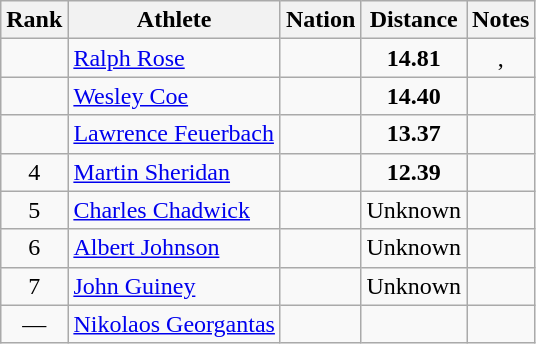<table class="wikitable sortable" style="text-align:center">
<tr>
<th>Rank</th>
<th>Athlete</th>
<th>Nation</th>
<th>Distance</th>
<th>Notes</th>
</tr>
<tr>
<td></td>
<td align=left><a href='#'>Ralph Rose</a></td>
<td align=left></td>
<td><strong>14.81</strong></td>
<td>, </td>
</tr>
<tr>
<td></td>
<td align=left><a href='#'>Wesley Coe</a></td>
<td align=left></td>
<td><strong>14.40</strong></td>
<td></td>
</tr>
<tr>
<td></td>
<td align=left><a href='#'>Lawrence Feuerbach</a></td>
<td align=left></td>
<td><strong>13.37</strong></td>
<td></td>
</tr>
<tr>
<td>4</td>
<td align=left><a href='#'>Martin Sheridan</a></td>
<td align=left></td>
<td><strong>12.39</strong></td>
<td></td>
</tr>
<tr>
<td>5</td>
<td align=left><a href='#'>Charles Chadwick</a></td>
<td align=left></td>
<td>Unknown</td>
<td></td>
</tr>
<tr>
<td>6</td>
<td align=left><a href='#'>Albert Johnson</a></td>
<td align=left></td>
<td>Unknown</td>
<td></td>
</tr>
<tr>
<td>7</td>
<td align=left><a href='#'>John Guiney</a></td>
<td align=left></td>
<td>Unknown</td>
<td></td>
</tr>
<tr>
<td data-sort-value=8>—</td>
<td align=left><a href='#'>Nikolaos Georgantas</a></td>
<td align=left></td>
<td data-sort-value=1.00></td>
<td></td>
</tr>
</table>
